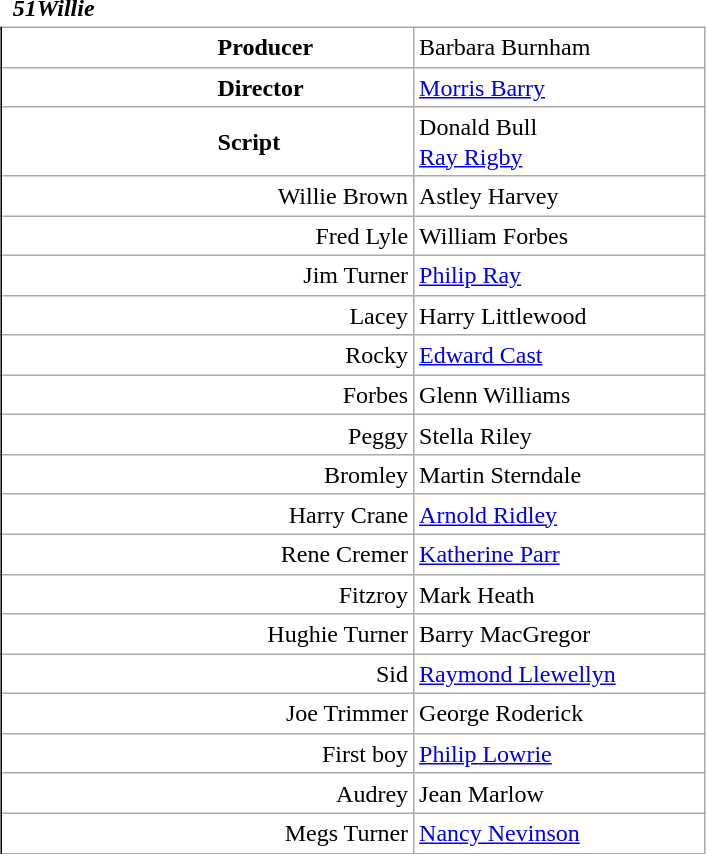<table class="wikitable mw-collapsible mw-collapsed" style="vertical-align:top;margin:auto 2em;line-height:1.2;min-width:33em;display: inline-table;background-color:inherit;border:none;">
<tr>
<td class=unsortable style="border:hidden;line-height:1.67;text-align:center;margin-left:-1em;padding-left:0.5em;min-width:1.0em;"></td>
<td class=unsortable style="border:none;padding-left:0.5em;text-align:left;min-width:16.5em;font-weight:700;font-style:italic;">51Willie</td>
<td class=unsortable style="border:none;text-align:right;font-weight:normal;font-family:Courier;font-size:95%;letter-spacing:-1pt;min-width:8.5em;padding-right:0.2em;"></td>
<td class=unsortable style="border:hidden;min-width:3.5em;padding-left:0;"></td>
<td class=unsortable style="border:hidden;min-width:3.5em;font-size:95%;"></td>
</tr>
<tr>
<td rowspan=100 style="border:none thin;border-right-style :solid;"></td>
</tr>
<tr>
<td style="text-align:left;padding-left:9.0em;font-weight:bold;">Producer</td>
<td colspan=2>Barbara Burnham</td>
</tr>
<tr>
<td style="text-align:left;padding-left:9.0em;font-weight:bold;">Director</td>
<td colspan=2><a href='#'>Morris Barry</a></td>
</tr>
<tr>
<td style="text-align:left;padding-left:9.0em;font-weight:bold;">Script</td>
<td colspan=2>Donald Bull<br><a href='#'>Ray Rigby</a></td>
</tr>
<tr>
<td style="text-align:right;">Willie Brown</td>
<td colspan=2>Astley Harvey</td>
</tr>
<tr>
<td style="text-align:right;">Fred Lyle</td>
<td colspan=2>William Forbes</td>
</tr>
<tr>
<td style="text-align:right;">Jim Turner</td>
<td colspan=2><a href='#'>Philip Ray</a></td>
</tr>
<tr>
<td style="text-align:right;">Lacey</td>
<td colspan=2>Harry Littlewood</td>
</tr>
<tr>
<td style="text-align:right;">Rocky</td>
<td colspan=2><a href='#'>Edward Cast</a></td>
</tr>
<tr>
<td style="text-align:right;">Forbes</td>
<td colspan=2>Glenn Williams</td>
</tr>
<tr>
<td style="text-align:right;">Peggy</td>
<td colspan=2>Stella Riley</td>
</tr>
<tr>
<td style="text-align:right;">Bromley</td>
<td colspan=2>Martin Sterndale</td>
</tr>
<tr>
<td style="text-align:right;">Harry Crane</td>
<td colspan=2><a href='#'>Arnold Ridley</a></td>
</tr>
<tr>
<td style="text-align:right;">Rene Cremer</td>
<td colspan=2><a href='#'>Katherine Parr</a></td>
</tr>
<tr>
<td style="text-align:right;">Fitzroy</td>
<td colspan=2>Mark Heath</td>
</tr>
<tr>
<td style="text-align:right;">Hughie Turner</td>
<td colspan=2>Barry MacGregor</td>
</tr>
<tr>
<td style="text-align:right;">Sid</td>
<td colspan=2><a href='#'>Raymond Llewellyn</a></td>
</tr>
<tr>
<td style="text-align:right;">Joe Trimmer</td>
<td colspan=2>George Roderick</td>
</tr>
<tr>
<td style="text-align:right;">First boy</td>
<td colspan=2><a href='#'>Philip Lowrie</a></td>
</tr>
<tr>
<td style="text-align:right;">Audrey</td>
<td colspan=2>Jean Marlow</td>
</tr>
<tr>
<td style="text-align:right;">Megs Turner</td>
<td colspan=2><a href='#'>Nancy Nevinson</a></td>
</tr>
</table>
